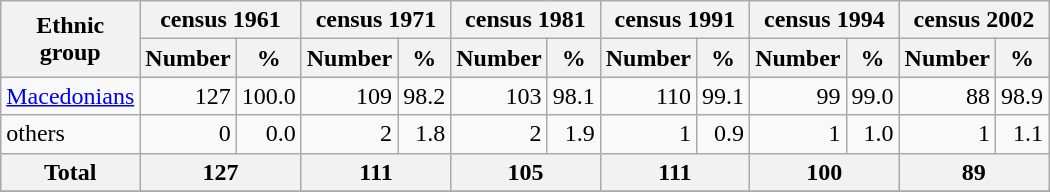<table class="wikitable">
<tr>
<th rowspan="2">Ethnic<br>group</th>
<th colspan="2">census 1961</th>
<th colspan="2">census 1971</th>
<th colspan="2">census 1981</th>
<th colspan="2">census 1991</th>
<th colspan="2">census 1994</th>
<th colspan="2">census 2002</th>
</tr>
<tr bgcolor="#e0e0e0">
<th>Number</th>
<th>%</th>
<th>Number</th>
<th>%</th>
<th>Number</th>
<th>%</th>
<th>Number</th>
<th>%</th>
<th>Number</th>
<th>%</th>
<th>Number</th>
<th>%</th>
</tr>
<tr>
<td><a href='#'>Macedonians</a></td>
<td align="right">127</td>
<td align="right">100.0</td>
<td align="right">109</td>
<td align="right">98.2</td>
<td align="right">103</td>
<td align="right">98.1</td>
<td align="right">110</td>
<td align="right">99.1</td>
<td align="right">99</td>
<td align="right">99.0</td>
<td align="right">88</td>
<td align="right">98.9</td>
</tr>
<tr>
<td>others</td>
<td align="right">0</td>
<td align="right">0.0</td>
<td align="right">2</td>
<td align="right">1.8</td>
<td align="right">2</td>
<td align="right">1.9</td>
<td align="right">1</td>
<td align="right">0.9</td>
<td align="right">1</td>
<td align="right">1.0</td>
<td align="right">1</td>
<td align="right">1.1</td>
</tr>
<tr bgcolor="#e0e0e0">
<th align="left">Total</th>
<th colspan="2">127</th>
<th colspan="2">111</th>
<th colspan="2">105</th>
<th colspan="2">111</th>
<th colspan="2">100</th>
<th colspan="2">89</th>
</tr>
<tr>
</tr>
</table>
